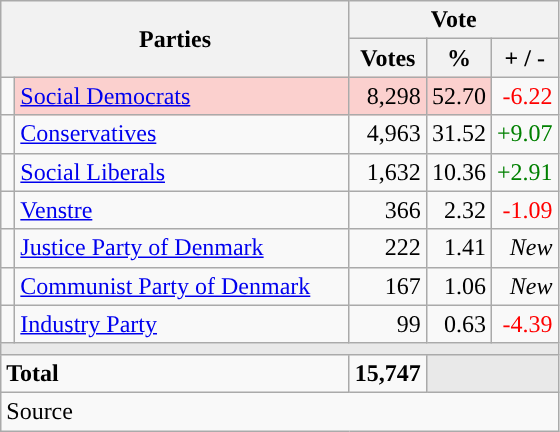<table class="wikitable" style="text-align:right;">
<tr>
<th style="text-align:centre;" rowspan="2" colspan="2" width="225">Parties</th>
<th colspan="3">Vote</th>
</tr>
<tr>
<th width="15">Votes</th>
<th width="15">%</th>
<th width="15">+ / -</th>
</tr>
<tr>
<td width="2" style="color:inherit;background:"></td>
<td bgcolor=#fbd0ce  align="left"><a href='#'>Social Democrats</a></td>
<td bgcolor=#fbd0ce>8,298</td>
<td bgcolor=#fbd0ce>52.70</td>
<td style=color:red;>-6.22</td>
</tr>
<tr>
<td width="2" style="color:inherit;background:"></td>
<td align="left"><a href='#'>Conservatives</a></td>
<td>4,963</td>
<td>31.52</td>
<td style=color:green;>+9.07</td>
</tr>
<tr>
<td width="2" style="color:inherit;background:"></td>
<td align="left"><a href='#'>Social Liberals</a></td>
<td>1,632</td>
<td>10.36</td>
<td style=color:green;>+2.91</td>
</tr>
<tr>
<td width="2" style="color:inherit;background:"></td>
<td align="left"><a href='#'>Venstre</a></td>
<td>366</td>
<td>2.32</td>
<td style=color:red;>-1.09</td>
</tr>
<tr>
<td width="2" style="color:inherit;background:"></td>
<td align="left"><a href='#'>Justice Party of Denmark</a></td>
<td>222</td>
<td>1.41</td>
<td><em>New</em></td>
</tr>
<tr>
<td width="2" style="color:inherit;background:"></td>
<td align="left"><a href='#'>Communist Party of Denmark</a></td>
<td>167</td>
<td>1.06</td>
<td><em>New</em></td>
</tr>
<tr>
<td width="2" style="color:inherit;background:"></td>
<td align="left"><a href='#'>Industry Party</a></td>
<td>99</td>
<td>0.63</td>
<td style=color:red;>-4.39</td>
</tr>
<tr>
<td colspan="7" bgcolor="#E9E9E9"></td>
</tr>
<tr>
<td align="left" colspan="2"><strong>Total</strong></td>
<td><strong>15,747</strong></td>
<td bgcolor="#E9E9E9" colspan="2"></td>
</tr>
<tr>
<td align="left" colspan="6">Source</td>
</tr>
</table>
